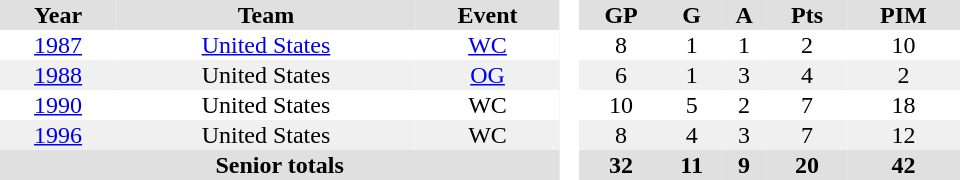<table border="0" cellpadding="1" cellspacing="0" style="text-align:center; width:40em">
<tr ALIGN="center" bgcolor="#e0e0e0">
<th>Year</th>
<th>Team</th>
<th>Event</th>
<th rowspan="99" bgcolor="#ffffff"> </th>
<th>GP</th>
<th>G</th>
<th>A</th>
<th>Pts</th>
<th>PIM</th>
</tr>
<tr>
<td><a href='#'>1987</a></td>
<td><a href='#'>United States</a></td>
<td><a href='#'>WC</a></td>
<td>8</td>
<td>1</td>
<td>1</td>
<td>2</td>
<td>10</td>
</tr>
<tr bgcolor="#f0f0f0">
<td><a href='#'>1988</a></td>
<td>United States</td>
<td><a href='#'>OG</a></td>
<td>6</td>
<td>1</td>
<td>3</td>
<td>4</td>
<td>2</td>
</tr>
<tr>
<td><a href='#'>1990</a></td>
<td>United States</td>
<td>WC</td>
<td>10</td>
<td>5</td>
<td>2</td>
<td>7</td>
<td>18</td>
</tr>
<tr bgcolor="#f0f0f0">
<td><a href='#'>1996</a></td>
<td>United States</td>
<td>WC</td>
<td>8</td>
<td>4</td>
<td>3</td>
<td>7</td>
<td>12</td>
</tr>
<tr bgcolor="#e0e0e0">
<th colspan=3>Senior totals</th>
<th>32</th>
<th>11</th>
<th>9</th>
<th>20</th>
<th>42</th>
</tr>
</table>
